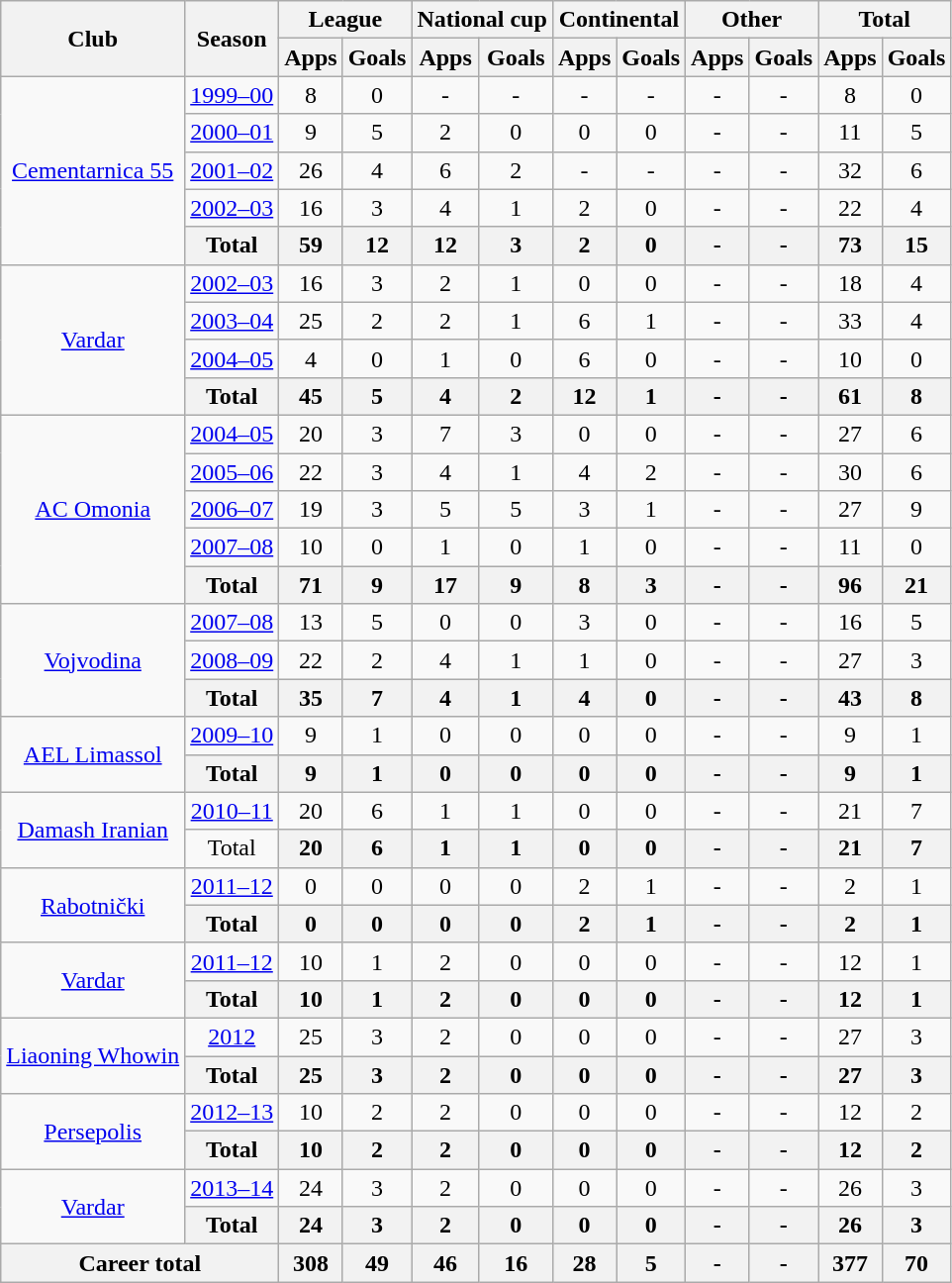<table class="wikitable" style="text-align:center">
<tr>
<th rowspan="2">Club</th>
<th rowspan="2">Season</th>
<th colspan="2">League</th>
<th colspan="2">National cup</th>
<th colspan="2">Continental</th>
<th colspan="2">Other</th>
<th colspan="2">Total</th>
</tr>
<tr>
<th>Apps</th>
<th>Goals</th>
<th>Apps</th>
<th>Goals</th>
<th>Apps</th>
<th>Goals</th>
<th>Apps</th>
<th>Goals</th>
<th>Apps</th>
<th>Goals</th>
</tr>
<tr>
<td rowspan="5"><a href='#'>Cementarnica 55</a></td>
<td><a href='#'>1999–00</a></td>
<td>8</td>
<td>0</td>
<td>-</td>
<td>-</td>
<td>-</td>
<td>-</td>
<td>-</td>
<td>-</td>
<td>8</td>
<td>0</td>
</tr>
<tr>
<td><a href='#'>2000–01</a></td>
<td>9</td>
<td>5</td>
<td>2</td>
<td>0</td>
<td>0</td>
<td>0</td>
<td>-</td>
<td>-</td>
<td>11</td>
<td>5</td>
</tr>
<tr>
<td><a href='#'>2001–02</a></td>
<td>26</td>
<td>4</td>
<td>6</td>
<td>2</td>
<td>-</td>
<td>-</td>
<td>-</td>
<td>-</td>
<td>32</td>
<td>6</td>
</tr>
<tr>
<td><a href='#'>2002–03</a></td>
<td>16</td>
<td>3</td>
<td>4</td>
<td>1</td>
<td>2</td>
<td>0</td>
<td>-</td>
<td>-</td>
<td>22</td>
<td>4</td>
</tr>
<tr>
<th>Total</th>
<th>59</th>
<th>12</th>
<th>12</th>
<th>3</th>
<th>2</th>
<th>0</th>
<th>-</th>
<th>-</th>
<th>73</th>
<th>15</th>
</tr>
<tr>
<td rowspan="4"><a href='#'>Vardar</a></td>
<td><a href='#'>2002–03</a></td>
<td>16</td>
<td>3</td>
<td>2</td>
<td>1</td>
<td>0</td>
<td>0</td>
<td>-</td>
<td>-</td>
<td>18</td>
<td>4</td>
</tr>
<tr>
<td><a href='#'>2003–04</a></td>
<td>25</td>
<td>2</td>
<td>2</td>
<td>1</td>
<td>6</td>
<td>1</td>
<td>-</td>
<td>-</td>
<td>33</td>
<td>4</td>
</tr>
<tr>
<td><a href='#'>2004–05</a></td>
<td>4</td>
<td>0</td>
<td>1</td>
<td>0</td>
<td>6</td>
<td>0</td>
<td>-</td>
<td>-</td>
<td>10</td>
<td>0</td>
</tr>
<tr>
<th>Total</th>
<th>45</th>
<th>5</th>
<th>4</th>
<th>2</th>
<th>12</th>
<th>1</th>
<th>-</th>
<th>-</th>
<th>61</th>
<th>8</th>
</tr>
<tr>
<td rowspan="5"><a href='#'>AC Omonia</a></td>
<td><a href='#'>2004–05</a></td>
<td>20</td>
<td>3</td>
<td>7</td>
<td>3</td>
<td>0</td>
<td>0</td>
<td>-</td>
<td>-</td>
<td>27</td>
<td>6</td>
</tr>
<tr>
<td><a href='#'>2005–06</a></td>
<td>22</td>
<td>3</td>
<td>4</td>
<td>1</td>
<td>4</td>
<td>2</td>
<td>-</td>
<td>-</td>
<td>30</td>
<td>6</td>
</tr>
<tr>
<td><a href='#'>2006–07</a></td>
<td>19</td>
<td>3</td>
<td>5</td>
<td>5</td>
<td>3</td>
<td>1</td>
<td>-</td>
<td>-</td>
<td>27</td>
<td>9</td>
</tr>
<tr>
<td><a href='#'>2007–08</a></td>
<td>10</td>
<td>0</td>
<td>1</td>
<td>0</td>
<td>1</td>
<td>0</td>
<td>-</td>
<td>-</td>
<td>11</td>
<td>0</td>
</tr>
<tr>
<th>Total</th>
<th>71</th>
<th>9</th>
<th>17</th>
<th>9</th>
<th>8</th>
<th>3</th>
<th>-</th>
<th>-</th>
<th>96</th>
<th>21</th>
</tr>
<tr>
<td rowspan="3"><a href='#'>Vojvodina</a></td>
<td><a href='#'>2007–08</a></td>
<td>13</td>
<td>5</td>
<td>0</td>
<td>0</td>
<td>3</td>
<td>0</td>
<td>-</td>
<td>-</td>
<td>16</td>
<td>5</td>
</tr>
<tr>
<td><a href='#'>2008–09</a></td>
<td>22</td>
<td>2</td>
<td>4</td>
<td>1</td>
<td>1</td>
<td>0</td>
<td>-</td>
<td>-</td>
<td>27</td>
<td>3</td>
</tr>
<tr>
<th>Total</th>
<th>35</th>
<th>7</th>
<th>4</th>
<th>1</th>
<th>4</th>
<th>0</th>
<th>-</th>
<th>-</th>
<th>43</th>
<th>8</th>
</tr>
<tr>
<td rowspan="2"><a href='#'>AEL Limassol</a></td>
<td><a href='#'>2009–10</a></td>
<td>9</td>
<td>1</td>
<td>0</td>
<td>0</td>
<td>0</td>
<td>0</td>
<td>-</td>
<td>-</td>
<td>9</td>
<td>1</td>
</tr>
<tr>
<th>Total</th>
<th>9</th>
<th>1</th>
<th>0</th>
<th>0</th>
<th>0</th>
<th>0</th>
<th>-</th>
<th>-</th>
<th>9</th>
<th>1</th>
</tr>
<tr>
<td rowspan="2"><a href='#'>Damash Iranian</a></td>
<td><a href='#'>2010–11</a></td>
<td>20</td>
<td>6</td>
<td>1</td>
<td>1</td>
<td>0</td>
<td>0</td>
<td>-</td>
<td>-</td>
<td>21</td>
<td>7</td>
</tr>
<tr>
<td>Total</td>
<th>20</th>
<th>6</th>
<th>1</th>
<th>1</th>
<th>0</th>
<th>0</th>
<th>-</th>
<th>-</th>
<th>21</th>
<th>7</th>
</tr>
<tr>
<td rowspan="2"><a href='#'>Rabotnički</a></td>
<td><a href='#'>2011–12</a></td>
<td>0</td>
<td>0</td>
<td>0</td>
<td>0</td>
<td>2</td>
<td>1</td>
<td>-</td>
<td>-</td>
<td>2</td>
<td>1</td>
</tr>
<tr>
<th>Total</th>
<th>0</th>
<th>0</th>
<th>0</th>
<th>0</th>
<th>2</th>
<th>1</th>
<th>-</th>
<th>-</th>
<th>2</th>
<th>1</th>
</tr>
<tr>
<td rowspan="2"><a href='#'>Vardar</a></td>
<td><a href='#'>2011–12</a></td>
<td>10</td>
<td>1</td>
<td>2</td>
<td>0</td>
<td>0</td>
<td>0</td>
<td>-</td>
<td>-</td>
<td>12</td>
<td>1</td>
</tr>
<tr>
<th>Total</th>
<th>10</th>
<th>1</th>
<th>2</th>
<th>0</th>
<th>0</th>
<th>0</th>
<th>-</th>
<th>-</th>
<th>12</th>
<th>1</th>
</tr>
<tr>
<td rowspan="2"><a href='#'>Liaoning Whowin</a></td>
<td><a href='#'>2012</a></td>
<td>25</td>
<td>3</td>
<td>2</td>
<td>0</td>
<td>0</td>
<td>0</td>
<td>-</td>
<td>-</td>
<td>27</td>
<td>3</td>
</tr>
<tr>
<th>Total</th>
<th>25</th>
<th>3</th>
<th>2</th>
<th>0</th>
<th>0</th>
<th>0</th>
<th>-</th>
<th>-</th>
<th>27</th>
<th>3</th>
</tr>
<tr>
<td rowspan="2"><a href='#'>Persepolis</a></td>
<td><a href='#'>2012–13</a></td>
<td>10</td>
<td>2</td>
<td>2</td>
<td>0</td>
<td>0</td>
<td>0</td>
<td>-</td>
<td>-</td>
<td>12</td>
<td>2</td>
</tr>
<tr>
<th>Total</th>
<th>10</th>
<th>2</th>
<th>2</th>
<th>0</th>
<th>0</th>
<th>0</th>
<th>-</th>
<th>-</th>
<th>12</th>
<th>2</th>
</tr>
<tr>
<td rowspan="2"><a href='#'>Vardar</a></td>
<td><a href='#'>2013–14</a></td>
<td>24</td>
<td>3</td>
<td>2</td>
<td>0</td>
<td>0</td>
<td>0</td>
<td>-</td>
<td>-</td>
<td>26</td>
<td>3</td>
</tr>
<tr>
<th>Total</th>
<th>24</th>
<th>3</th>
<th>2</th>
<th>0</th>
<th>0</th>
<th>0</th>
<th>-</th>
<th>-</th>
<th>26</th>
<th>3</th>
</tr>
<tr>
<th colspan="2">Career total</th>
<th>308</th>
<th>49</th>
<th>46</th>
<th>16</th>
<th>28</th>
<th>5</th>
<th>-</th>
<th>-</th>
<th>377</th>
<th>70</th>
</tr>
</table>
